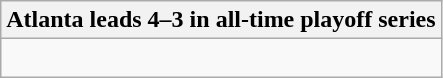<table class="wikitable collapsible collapsed">
<tr>
<th>Atlanta leads 4–3 in all-time playoff series</th>
</tr>
<tr>
<td><br>





</td>
</tr>
</table>
